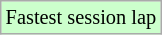<table class="wikitable sortable" style="font-size: 85%;">
<tr style="background:#ccffcc;">
<td>Fastest session lap</td>
</tr>
</table>
